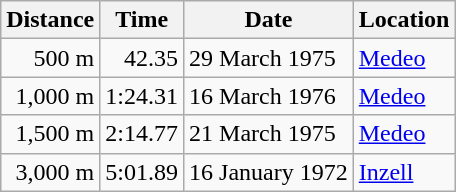<table class="wikitable">
<tr>
<th>Distance</th>
<th>Time</th>
<th>Date</th>
<th>Location</th>
</tr>
<tr align="right">
<td>500 m</td>
<td>42.35</td>
<td align="left">29 March 1975</td>
<td align="left"><a href='#'>Medeo</a></td>
</tr>
<tr align="right">
<td>1,000 m</td>
<td>1:24.31</td>
<td align="left">16 March 1976</td>
<td align="left"><a href='#'>Medeo</a></td>
</tr>
<tr align="right">
<td>1,500 m</td>
<td>2:14.77</td>
<td align="left">21 March 1975</td>
<td align="left"><a href='#'>Medeo</a></td>
</tr>
<tr align="right">
<td>3,000 m</td>
<td>5:01.89</td>
<td align="left">16 January 1972</td>
<td align="left"><a href='#'>Inzell</a></td>
</tr>
</table>
